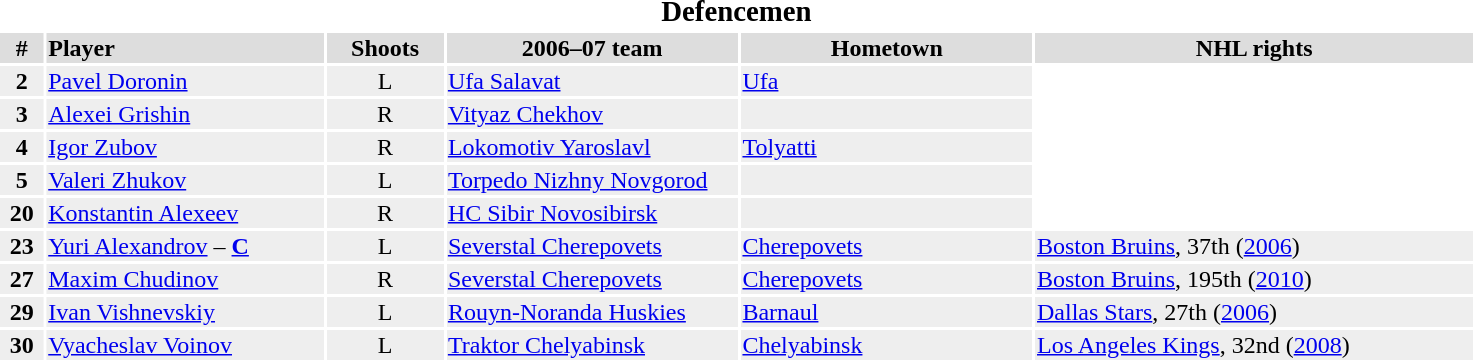<table width=78%>
<tr>
<th colspan=6><div><big>Defencemen</big></div></th>
</tr>
<tr bgcolor="#dddddd">
<th width=3%>#</th>
<td align=left!!width=10%><strong>Player</strong></td>
<th width=8%>Shoots</th>
<th width=20%>2006–07 team</th>
<th width=20%>Hometown</th>
<th width=30%>NHL rights</th>
</tr>
<tr bgcolor="#eeeeee">
<td align=center><strong>2</strong></td>
<td><a href='#'>Pavel Doronin</a></td>
<td align=center>L</td>
<td><a href='#'>Ufa Salavat</a></td>
<td><a href='#'>Ufa</a></td>
</tr>
<tr bgcolor="#eeeeee">
<td align=center><strong>3</strong></td>
<td><a href='#'>Alexei Grishin</a></td>
<td align=center>R</td>
<td><a href='#'>Vityaz Chekhov</a></td>
<td></td>
</tr>
<tr bgcolor="#eeeeee">
<td align=center><strong>4</strong></td>
<td><a href='#'>Igor Zubov</a></td>
<td align=center>R</td>
<td><a href='#'>Lokomotiv Yaroslavl</a></td>
<td><a href='#'>Tolyatti</a></td>
</tr>
<tr bgcolor="#eeeeee">
<td align=center><strong>5</strong></td>
<td><a href='#'>Valeri Zhukov</a></td>
<td align=center>L</td>
<td><a href='#'>Torpedo Nizhny Novgorod</a></td>
<td></td>
</tr>
<tr bgcolor="#eeeeee">
<td align=center><strong>20</strong></td>
<td><a href='#'>Konstantin Alexeev</a></td>
<td align=center>R</td>
<td><a href='#'>HC Sibir Novosibirsk</a></td>
<td></td>
</tr>
<tr bgcolor="#eeeeee">
<td align=center><strong>23</strong></td>
<td><a href='#'>Yuri Alexandrov</a> – <strong><a href='#'>C</a></strong></td>
<td align=center>L</td>
<td><a href='#'>Severstal Cherepovets</a></td>
<td><a href='#'>Cherepovets</a></td>
<td><a href='#'>Boston Bruins</a>, 37th (<a href='#'>2006</a>)</td>
</tr>
<tr bgcolor="#eeeeee">
<td align=center><strong>27</strong></td>
<td><a href='#'>Maxim Chudinov</a></td>
<td align=center>R</td>
<td><a href='#'>Severstal Cherepovets</a></td>
<td><a href='#'>Cherepovets</a></td>
<td><a href='#'>Boston Bruins</a>, 195th (<a href='#'>2010</a>)</td>
</tr>
<tr bgcolor="#eeeeee">
<td align=center><strong>29</strong></td>
<td><a href='#'>Ivan Vishnevskiy</a></td>
<td align=center>L</td>
<td><a href='#'>Rouyn-Noranda Huskies</a></td>
<td><a href='#'>Barnaul</a></td>
<td><a href='#'>Dallas Stars</a>, 27th (<a href='#'>2006</a>)</td>
</tr>
<tr bgcolor="#eeeeee">
<td align=center><strong>30</strong></td>
<td><a href='#'>Vyacheslav Voinov</a></td>
<td align=center>L</td>
<td><a href='#'>Traktor Chelyabinsk</a></td>
<td><a href='#'>Chelyabinsk</a></td>
<td><a href='#'>Los Angeles Kings</a>, 32nd (<a href='#'>2008</a>)</td>
</tr>
</table>
